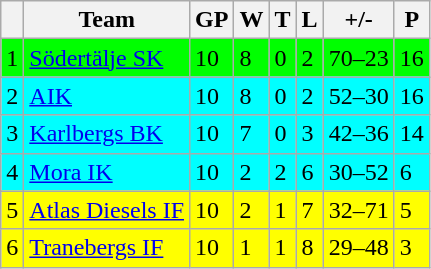<table class="wikitable">
<tr>
<th></th>
<th>Team</th>
<th>GP</th>
<th>W</th>
<th>T</th>
<th>L</th>
<th>+/-</th>
<th>P</th>
</tr>
<tr style="background:#00FF00">
<td>1</td>
<td><a href='#'>Södertälje SK</a></td>
<td>10</td>
<td>8</td>
<td>0</td>
<td>2</td>
<td>70–23</td>
<td>16</td>
</tr>
<tr style="background:#00FFFF">
<td>2</td>
<td><a href='#'>AIK</a></td>
<td>10</td>
<td>8</td>
<td>0</td>
<td>2</td>
<td>52–30</td>
<td>16</td>
</tr>
<tr style="background:#00FFFF">
<td>3</td>
<td><a href='#'>Karlbergs BK</a></td>
<td>10</td>
<td>7</td>
<td>0</td>
<td>3</td>
<td>42–36</td>
<td>14</td>
</tr>
<tr style="background:#00FFFF">
<td>4</td>
<td><a href='#'>Mora IK</a></td>
<td>10</td>
<td>2</td>
<td>2</td>
<td>6</td>
<td>30–52</td>
<td>6</td>
</tr>
<tr style="background:#FFFF00">
<td>5</td>
<td><a href='#'>Atlas Diesels IF</a></td>
<td>10</td>
<td>2</td>
<td>1</td>
<td>7</td>
<td>32–71</td>
<td>5</td>
</tr>
<tr style="background:#FFFF00">
<td>6</td>
<td><a href='#'>Tranebergs IF</a></td>
<td>10</td>
<td>1</td>
<td>1</td>
<td>8</td>
<td>29–48</td>
<td>3</td>
</tr>
</table>
